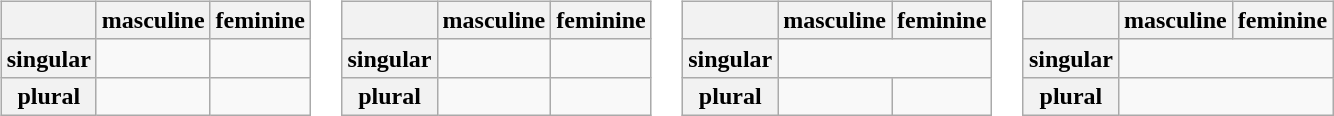<table>
<tr>
<td><br><table class="wikitable" style="text-align: center;">
<tr>
<th></th>
<th>masculine</th>
<th>feminine</th>
</tr>
<tr>
<th>singular</th>
<td></td>
<td></td>
</tr>
<tr>
<th>plural</th>
<td></td>
<td></td>
</tr>
</table>
</td>
<td><br><table class="wikitable" style="text-align: center;">
<tr>
<th></th>
<th>masculine</th>
<th>feminine</th>
</tr>
<tr>
<th>singular</th>
<td></td>
<td></td>
</tr>
<tr>
<th>plural</th>
<td></td>
<td></td>
</tr>
</table>
</td>
<td><br><table class="wikitable" style="text-align: center;">
<tr>
<th></th>
<th>masculine</th>
<th>feminine</th>
</tr>
<tr>
<th>singular</th>
<td colspan="2"></td>
</tr>
<tr>
<th>plural</th>
<td></td>
<td></td>
</tr>
</table>
</td>
<td><br><table class="wikitable" style="text-align: center;">
<tr>
<th></th>
<th>masculine</th>
<th>feminine</th>
</tr>
<tr>
<th>singular</th>
<td colspan="2"></td>
</tr>
<tr>
<th>plural</th>
<td colspan="2"></td>
</tr>
</table>
</td>
</tr>
</table>
